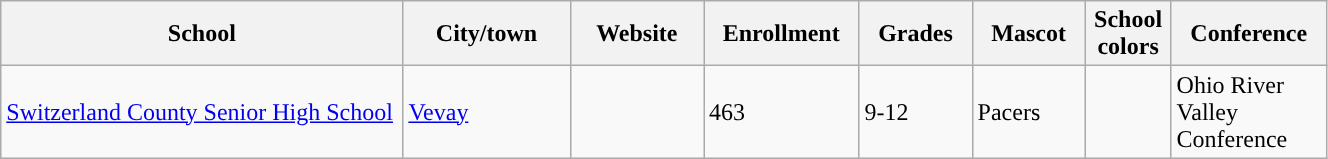<table class="wikitable sortable" width="70%">
<tr>
<th width="20%">School</th>
<th width="08%">City/town</th>
<th width="06%">Website</th>
<th width="04%">Enrollment</th>
<th width="04%">Grades</th>
<th width="04%">Mascot</th>
<th width=01%>School colors</th>
<th width="04%">Conference</th>
</tr>
<tr>
<td><a href='#'>Switzerland County Senior High School</a></td>
<td><a href='#'>Vevay</a></td>
<td></td>
<td>463</td>
<td>9-12</td>
<td>Pacers</td>
<td>  </td>
<td>Ohio River Valley Conference</td>
</tr>
</table>
